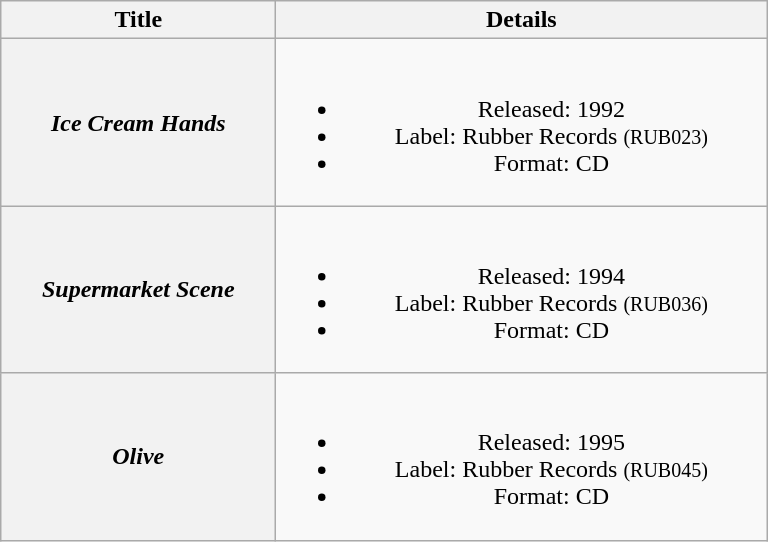<table class="wikitable plainrowheaders" style="text-align:center;" border="1">
<tr>
<th scope="col" style="width:11em;">Title</th>
<th scope="col" style="width:20em;">Details</th>
</tr>
<tr>
<th scope="row"><em>Ice Cream Hands</em></th>
<td><br><ul><li>Released: 1992</li><li>Label: Rubber Records <small>(RUB023)</small></li><li>Format: CD</li></ul></td>
</tr>
<tr>
<th scope="row"><em>Supermarket Scene</em></th>
<td><br><ul><li>Released: 1994</li><li>Label: Rubber Records <small>(RUB036)</small></li><li>Format: CD</li></ul></td>
</tr>
<tr>
<th scope="row"><em>Olive</em></th>
<td><br><ul><li>Released: 1995</li><li>Label: Rubber Records <small>(RUB045)</small></li><li>Format: CD</li></ul></td>
</tr>
</table>
